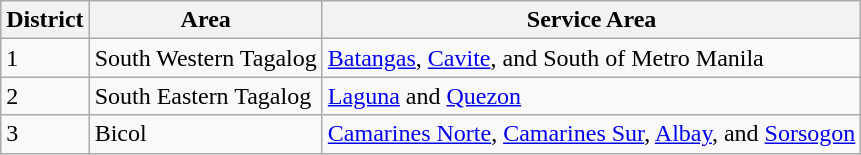<table class="wikitable">
<tr>
<th>District</th>
<th>Area</th>
<th>Service Area</th>
</tr>
<tr>
<td>1</td>
<td>South Western Tagalog</td>
<td><a href='#'>Batangas</a>, <a href='#'>Cavite</a>, and South of Metro Manila</td>
</tr>
<tr>
<td>2</td>
<td>South Eastern Tagalog</td>
<td><a href='#'>Laguna</a> and <a href='#'>Quezon</a></td>
</tr>
<tr>
<td>3</td>
<td>Bicol</td>
<td><a href='#'>Camarines Norte</a>, <a href='#'>Camarines Sur</a>, <a href='#'>Albay</a>, and <a href='#'>Sorsogon</a></td>
</tr>
</table>
